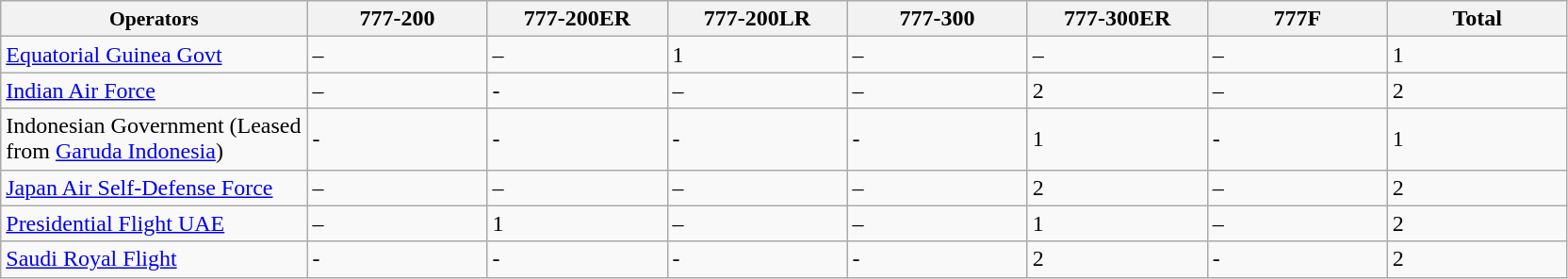<table class="wikitable sortable">
<tr>
<th style="font-size:90%" width="210">Operators</th>
<th data-sort-type="number" width="120">777-200</th>
<th data-sort-type="number" width="120">777-200ER</th>
<th data-sort-type="number" width="120">777-200LR</th>
<th data-sort-type="number" width="120">777-300</th>
<th data-sort-type="number" width="120">777-300ER</th>
<th data-sort-type="number" width="120">777F</th>
<th data-sort-type="number" width="120">Total</th>
</tr>
<tr>
<td align="left"> <a href='#'>Equatorial Guinea Govt</a></td>
<td>–</td>
<td>–</td>
<td>1</td>
<td>–</td>
<td>–</td>
<td>–</td>
<td>1</td>
</tr>
<tr>
<td align="left"> <a href='#'>Indian Air Force</a></td>
<td>–</td>
<td>-</td>
<td>–</td>
<td>–</td>
<td>2</td>
<td>–</td>
<td>2</td>
</tr>
<tr>
<td align="left"> Indonesian Government (Leased from <a href='#'>Garuda Indonesia</a>)</td>
<td>-</td>
<td>-</td>
<td>-</td>
<td>-</td>
<td>1</td>
<td>-</td>
<td>1</td>
</tr>
<tr>
<td align="left"> <a href='#'>Japan Air Self-Defense Force</a></td>
<td>–</td>
<td>–</td>
<td>–</td>
<td>–</td>
<td>2</td>
<td>–</td>
<td>2</td>
</tr>
<tr>
<td align="left"> <a href='#'>Presidential Flight UAE</a></td>
<td>–</td>
<td>1</td>
<td>–</td>
<td>–</td>
<td>1</td>
<td>–</td>
<td>2</td>
</tr>
<tr>
<td align="left"> <a href='#'>Saudi Royal Flight</a></td>
<td>-</td>
<td>-</td>
<td>-</td>
<td>-</td>
<td>2</td>
<td>-</td>
<td>2</td>
</tr>
</table>
